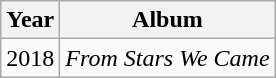<table class="wikitable">
<tr>
<th>Year</th>
<th>Album</th>
</tr>
<tr>
<td>2018</td>
<td><em>From Stars We Came</em></td>
</tr>
</table>
